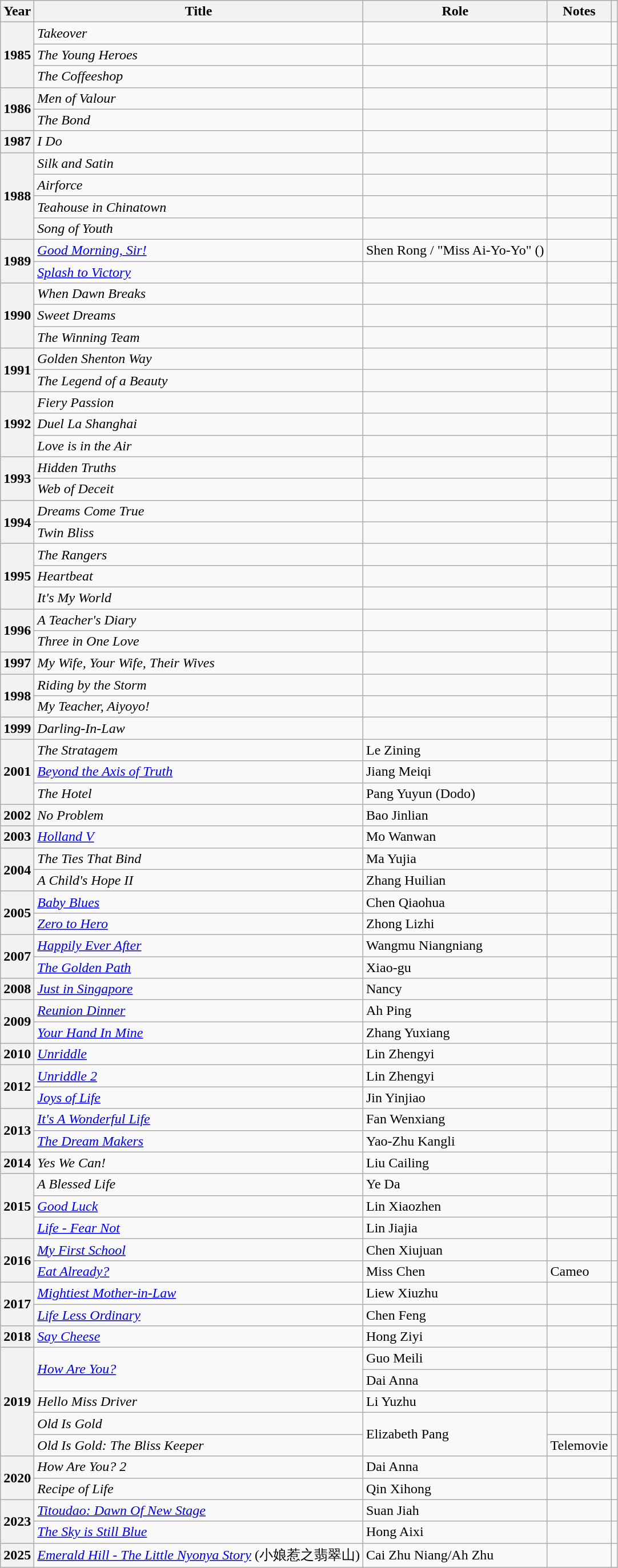<table class="wikitable sortable plainrowheaders">
<tr>
<th scope="col">Year</th>
<th scope="col">Title</th>
<th scope="col">Role</th>
<th scope="col" class="unsortable">Notes</th>
<th scope="col" class="unsortable"></th>
</tr>
<tr>
<th scope="row" rowspan="3">1985</th>
<td><em>Takeover</em></td>
<td></td>
<td></td>
<td></td>
</tr>
<tr>
<td><em>The Young Heroes</em></td>
<td></td>
<td></td>
<td></td>
</tr>
<tr>
<td><em>The Coffeeshop</em></td>
<td></td>
<td></td>
<td></td>
</tr>
<tr>
<th scope="row" rowspan="2">1986</th>
<td><em>Men of Valour</em></td>
<td></td>
<td></td>
<td></td>
</tr>
<tr>
<td><em>The Bond</em></td>
<td></td>
<td></td>
<td></td>
</tr>
<tr>
<th scope="row">1987</th>
<td><em>I Do</em></td>
<td></td>
<td></td>
<td></td>
</tr>
<tr>
<th scope="row" rowspan="4">1988</th>
<td><em>Silk and Satin</em></td>
<td></td>
<td></td>
<td></td>
</tr>
<tr>
<td><em>Airforce</em></td>
<td></td>
<td></td>
<td></td>
</tr>
<tr>
<td><em>Teahouse in Chinatown</em></td>
<td></td>
<td></td>
<td></td>
</tr>
<tr>
<td><em>Song of Youth</em></td>
<td></td>
<td></td>
<td></td>
</tr>
<tr>
<th scope="row" rowspan="2">1989</th>
<td><em><a href='#'>Good Morning, Sir!</a></em></td>
<td>Shen Rong / "Miss Ai-Yo-Yo" ()</td>
<td></td>
<td></td>
</tr>
<tr>
<td><em><a href='#'>Splash to Victory</a></em></td>
<td></td>
<td></td>
<td></td>
</tr>
<tr>
<th scope="row" rowspan="3">1990</th>
<td><em>When Dawn Breaks</em></td>
<td></td>
<td></td>
<td></td>
</tr>
<tr>
<td><em>Sweet Dreams</em></td>
<td></td>
<td></td>
<td></td>
</tr>
<tr>
<td><em>The Winning Team</em></td>
<td></td>
<td></td>
<td></td>
</tr>
<tr>
<th scope="row" rowspan="2">1991</th>
<td><em>Golden Shenton Way</em></td>
<td></td>
<td></td>
<td></td>
</tr>
<tr>
<td><em>The Legend of a Beauty</em></td>
<td></td>
<td></td>
<td></td>
</tr>
<tr>
<th scope="row" rowspan="3">1992</th>
<td><em>Fiery Passion</em></td>
<td></td>
<td></td>
<td></td>
</tr>
<tr>
<td><em>Duel La Shanghai</em></td>
<td></td>
<td></td>
<td></td>
</tr>
<tr>
<td><em>Love is in the Air</em></td>
<td></td>
<td></td>
<td></td>
</tr>
<tr>
<th scope="row" rowspan="2">1993</th>
<td><em>Hidden Truths</em></td>
<td></td>
<td></td>
<td></td>
</tr>
<tr>
<td><em>Web of Deceit</em></td>
<td></td>
<td></td>
<td></td>
</tr>
<tr>
<th scope="row" rowspan="2">1994</th>
<td><em>Dreams Come True</em></td>
<td></td>
<td></td>
<td></td>
</tr>
<tr>
<td><em>Twin Bliss</em></td>
<td></td>
<td></td>
<td></td>
</tr>
<tr>
<th scope="row" rowspan="3">1995</th>
<td><em>The Rangers</em></td>
<td></td>
<td></td>
<td></td>
</tr>
<tr>
<td><em>Heartbeat</em></td>
<td></td>
<td></td>
<td></td>
</tr>
<tr>
<td><em>It's My World</em></td>
<td></td>
<td></td>
<td></td>
</tr>
<tr>
<th scope="row" rowspan="2">1996</th>
<td><em>A Teacher's Diary</em></td>
<td></td>
<td></td>
<td></td>
</tr>
<tr>
<td><em>Three in One Love</em></td>
<td></td>
<td></td>
<td></td>
</tr>
<tr>
<th scope="row">1997</th>
<td><em>My Wife, Your Wife, Their Wives</em></td>
<td></td>
<td></td>
<td></td>
</tr>
<tr>
<th scope="row" rowspan="2">1998</th>
<td><em>Riding by the Storm</em></td>
<td></td>
<td></td>
<td></td>
</tr>
<tr>
<td><em>My Teacher, Aiyoyo!</em></td>
<td></td>
<td></td>
<td></td>
</tr>
<tr>
<th scope="row">1999</th>
<td><em>Darling-In-Law</em></td>
<td></td>
<td></td>
<td></td>
</tr>
<tr>
<th scope="row" rowspan="3">2001</th>
<td><em>The Stratagem</em></td>
<td>Le Zining</td>
<td></td>
<td></td>
</tr>
<tr>
<td><em><a href='#'>Beyond the Axis of Truth</a></em></td>
<td>Jiang Meiqi</td>
<td></td>
<td></td>
</tr>
<tr>
<td><em>The Hotel</em></td>
<td>Pang Yuyun (Dodo)</td>
<td></td>
<td></td>
</tr>
<tr>
<th scope="row">2002</th>
<td><em>No Problem</em></td>
<td>Bao Jinlian</td>
<td></td>
<td></td>
</tr>
<tr>
<th scope="row">2003</th>
<td><a href='#'><em>Holland V</em></a></td>
<td>Mo Wanwan</td>
<td></td>
<td></td>
</tr>
<tr>
<th scope="row" rowspan="2">2004</th>
<td><em>The Ties That Bind</em></td>
<td>Ma Yujia</td>
<td></td>
<td></td>
</tr>
<tr>
<td><em>A Child's Hope II</em></td>
<td>Zhang Huilian</td>
<td></td>
<td></td>
</tr>
<tr>
<th scope="row" rowspan="2">2005</th>
<td><a href='#'><em>Baby Blues</em></a></td>
<td>Chen Qiaohua</td>
<td></td>
<td></td>
</tr>
<tr>
<td><em><a href='#'>Zero to Hero</a></em></td>
<td>Zhong Lizhi</td>
<td></td>
<td></td>
</tr>
<tr>
<th scope="row" rowspan="2">2007</th>
<td><em><a href='#'>Happily Ever After</a></em></td>
<td>Wangmu Niangniang</td>
<td></td>
<td></td>
</tr>
<tr>
<td><em><a href='#'>The Golden Path</a></em></td>
<td>Xiao-gu</td>
<td></td>
<td></td>
</tr>
<tr>
<th scope="row" rowspan="1">2008</th>
<td><em><a href='#'>Just in Singapore</a></em></td>
<td>Nancy</td>
<td></td>
<td></td>
</tr>
<tr>
<th scope="row" rowspan="2">2009</th>
<td><em><a href='#'>Reunion Dinner</a></em></td>
<td>Ah Ping</td>
<td></td>
<td></td>
</tr>
<tr>
<td><em><a href='#'>Your Hand In Mine</a></em></td>
<td>Zhang Yuxiang</td>
<td></td>
<td></td>
</tr>
<tr>
<th scope="row" rowspan="1">2010</th>
<td><em><a href='#'>Unriddle</a></em></td>
<td>Lin Zhengyi</td>
<td></td>
<td></td>
</tr>
<tr>
<th scope="row" rowspan="2">2012</th>
<td><em><a href='#'>Unriddle 2</a></em></td>
<td>Lin Zhengyi</td>
<td></td>
<td></td>
</tr>
<tr>
<td><em><a href='#'>Joys of Life</a></em></td>
<td>Jin Yinjiao</td>
<td></td>
<td></td>
</tr>
<tr>
<th scope="row" rowspan="2">2013</th>
<td><em><a href='#'>It's A Wonderful Life</a></em></td>
<td>Fan Wenxiang</td>
<td></td>
<td></td>
</tr>
<tr>
<td><em><a href='#'>The Dream Makers</a></em></td>
<td>Yao-Zhu Kangli</td>
<td></td>
<td></td>
</tr>
<tr>
<th scope="row" rowspan="1">2014</th>
<td><em>Yes We Can!</em></td>
<td>Liu Cailing</td>
<td></td>
<td></td>
</tr>
<tr>
<th scope="row" rowspan="3">2015</th>
<td><em>A Blessed Life</em></td>
<td>Ye Da</td>
<td></td>
<td></td>
</tr>
<tr>
<td><em><a href='#'>Good Luck</a></em></td>
<td>Lin Xiaozhen</td>
<td></td>
<td></td>
</tr>
<tr>
<td><em><a href='#'>Life - Fear Not</a></em></td>
<td>Lin Jiajia</td>
<td></td>
<td></td>
</tr>
<tr>
<th scope="row" rowspan="2">2016</th>
<td><em><a href='#'>My First School</a></em></td>
<td>Chen Xiujuan</td>
<td></td>
<td></td>
</tr>
<tr>
<td><em><a href='#'>Eat Already?</a></em></td>
<td>Miss Chen</td>
<td>Cameo</td>
<td></td>
</tr>
<tr>
<th scope="row" rowspan="2">2017</th>
<td><em><a href='#'>Mightiest Mother-in-Law</a></em></td>
<td>Liew Xiuzhu</td>
<td></td>
<td></td>
</tr>
<tr>
<td><em><a href='#'>Life Less Ordinary</a></em></td>
<td>Chen Feng</td>
<td></td>
<td></td>
</tr>
<tr>
<th scope="row" rowspan="1">2018</th>
<td><em><a href='#'>Say Cheese</a></em></td>
<td>Hong Ziyi</td>
<td></td>
<td></td>
</tr>
<tr>
<th scope="row" rowspan="5">2019</th>
<td rowspan="2"><em><a href='#'>How Are You?</a></em></td>
<td>Guo Meili</td>
<td></td>
<td></td>
</tr>
<tr>
<td>Dai Anna</td>
<td></td>
<td></td>
</tr>
<tr>
<td><em>Hello Miss Driver</em></td>
<td>Li Yuzhu</td>
<td></td>
<td></td>
</tr>
<tr>
<td><em>Old Is Gold</em></td>
<td rowspan="2">Elizabeth Pang</td>
<td></td>
<td></td>
</tr>
<tr>
<td><em>Old Is Gold: The Bliss Keeper </em></td>
<td>Telemovie</td>
<td></td>
</tr>
<tr>
<th scope="row" rowspan="2">2020</th>
<td><em>How Are You? 2</em></td>
<td>Dai Anna</td>
<td></td>
<td></td>
</tr>
<tr>
<td><em>Recipe of Life</em></td>
<td>Qin Xihong</td>
<td></td>
<td></td>
</tr>
<tr>
<th scope="row" rowspan="2">2023</th>
<td><em><a href='#'>Titoudao: Dawn Of New Stage</a></em></td>
<td>Suan Jiah</td>
<td></td>
<td></td>
</tr>
<tr>
<td><em><a href='#'>The Sky is Still Blue</a></em></td>
<td>Hong Aixi</td>
<td></td>
<td></td>
</tr>
<tr>
<th scope="row" rowspan="1">2025</th>
<td><em><a href='#'>Emerald Hill - The Little Nyonya Story</a></em>  (小娘惹之翡翠山)</td>
<td>Cai Zhu Niang/Ah Zhu</td>
<td></td>
<td></td>
</tr>
</table>
